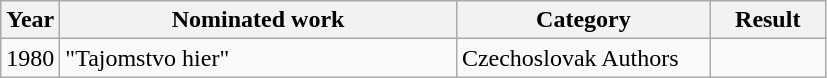<table class="wikitable">
<tr>
<th width="32">Year</th>
<th width="257">Nominated work</th>
<th width="162">Category</th>
<th width="69">Result</th>
</tr>
<tr>
<td>1980</td>
<td>"Tajomstvo hier"</td>
<td>Czechoslovak Authors</td>
<td></td>
</tr>
</table>
